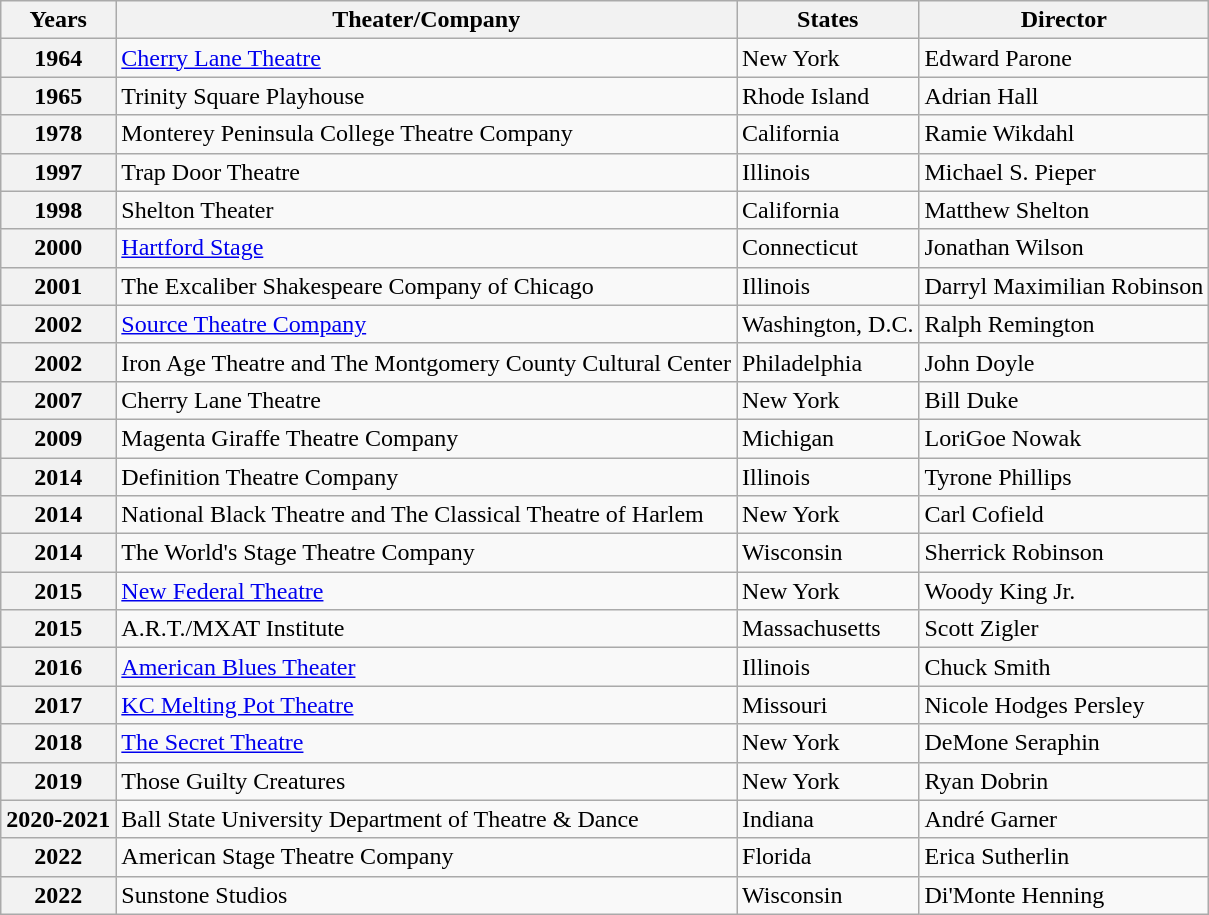<table class="wikitable" style="width:1000;">
<tr>
<th><strong>Years</strong></th>
<th>Theater/Company</th>
<th>States</th>
<th>Director</th>
</tr>
<tr>
<th>1964</th>
<td><a href='#'>Cherry Lane Theatre</a></td>
<td>New York</td>
<td>Edward Parone</td>
</tr>
<tr>
<th>1965</th>
<td>Trinity Square Playhouse</td>
<td>Rhode Island</td>
<td>Adrian Hall</td>
</tr>
<tr>
<th>1978</th>
<td>Monterey Peninsula College Theatre Company</td>
<td>California</td>
<td>Ramie Wikdahl</td>
</tr>
<tr>
<th>1997</th>
<td>Trap Door Theatre</td>
<td>Illinois</td>
<td>Michael S. Pieper</td>
</tr>
<tr>
<th>1998</th>
<td>Shelton Theater</td>
<td colspan="1">California</td>
<td>Matthew Shelton</td>
</tr>
<tr>
<th>2000</th>
<td><a href='#'>Hartford Stage</a></td>
<td>Connecticut</td>
<td>Jonathan Wilson</td>
</tr>
<tr>
<th>2001</th>
<td>The Excaliber Shakespeare Company of Chicago</td>
<td>Illinois</td>
<td>Darryl Maximilian Robinson</td>
</tr>
<tr>
<th>2002</th>
<td><a href='#'>Source Theatre Company</a></td>
<td>Washington, D.C.</td>
<td>Ralph Remington</td>
</tr>
<tr>
<th>2002</th>
<td>Iron Age Theatre and The Montgomery County Cultural Center</td>
<td>Philadelphia</td>
<td>John Doyle</td>
</tr>
<tr>
<th>2007</th>
<td>Cherry Lane Theatre</td>
<td colspan="1">New York</td>
<td>Bill Duke</td>
</tr>
<tr>
<th>2009</th>
<td>Magenta Giraffe Theatre Company</td>
<td>Michigan</td>
<td>LoriGoe Nowak</td>
</tr>
<tr>
<th>2014</th>
<td>Definition Theatre Company</td>
<td>Illinois</td>
<td>Tyrone Phillips</td>
</tr>
<tr>
<th>2014</th>
<td>National Black Theatre and The Classical Theatre of Harlem</td>
<td>New York</td>
<td>Carl Cofield</td>
</tr>
<tr>
<th>2014</th>
<td>The World's Stage Theatre Company</td>
<td>Wisconsin</td>
<td>Sherrick Robinson</td>
</tr>
<tr>
<th>2015</th>
<td><a href='#'>New Federal Theatre</a></td>
<td>New York</td>
<td>Woody King Jr.</td>
</tr>
<tr>
<th>2015</th>
<td>A.R.T./MXAT Institute</td>
<td>Massachusetts</td>
<td>Scott Zigler</td>
</tr>
<tr>
<th>2016</th>
<td><a href='#'>American Blues Theater</a></td>
<td>Illinois</td>
<td>Chuck Smith</td>
</tr>
<tr>
<th>2017</th>
<td><a href='#'>KC Melting Pot Theatre</a></td>
<td>Missouri</td>
<td>Nicole Hodges Persley</td>
</tr>
<tr>
<th>2018</th>
<td><a href='#'>The Secret Theatre</a></td>
<td>New York</td>
<td>DeMone Seraphin</td>
</tr>
<tr>
<th>2019</th>
<td>Those Guilty Creatures</td>
<td>New York</td>
<td>Ryan Dobrin</td>
</tr>
<tr>
<th>2020-2021</th>
<td>Ball State University Department of Theatre & Dance</td>
<td>Indiana</td>
<td>André Garner</td>
</tr>
<tr>
<th>2022</th>
<td>American Stage Theatre Company</td>
<td>Florida</td>
<td>Erica Sutherlin</td>
</tr>
<tr>
<th>2022</th>
<td>Sunstone Studios</td>
<td>Wisconsin</td>
<td>Di'Monte Henning</td>
</tr>
</table>
